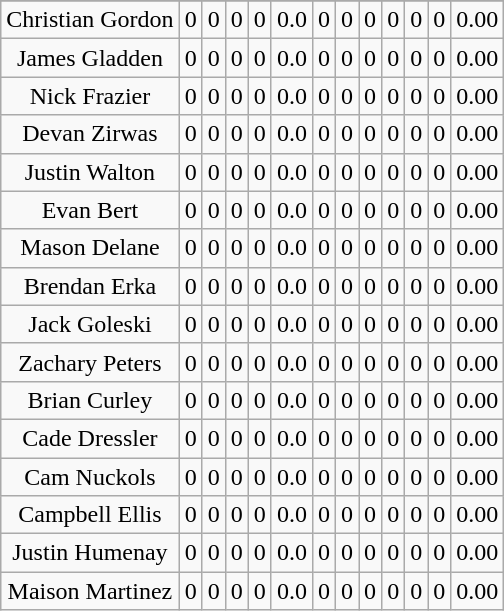<table class="wikitable sortable">
<tr>
</tr>
<tr style="text-align:center;">
<td>Christian Gordon</td>
<td>0</td>
<td>0</td>
<td>0</td>
<td>0</td>
<td>0.0</td>
<td>0</td>
<td>0</td>
<td>0</td>
<td>0</td>
<td>0</td>
<td>0</td>
<td>0.00</td>
</tr>
<tr style="text-align:center;">
<td>James Gladden</td>
<td>0</td>
<td>0</td>
<td>0</td>
<td>0</td>
<td>0.0</td>
<td>0</td>
<td>0</td>
<td>0</td>
<td>0</td>
<td>0</td>
<td>0</td>
<td>0.00</td>
</tr>
<tr style="text-align:center;">
<td>Nick Frazier</td>
<td>0</td>
<td>0</td>
<td>0</td>
<td>0</td>
<td>0.0</td>
<td>0</td>
<td>0</td>
<td>0</td>
<td>0</td>
<td>0</td>
<td>0</td>
<td>0.00</td>
</tr>
<tr style="text-align:center;">
<td>Devan Zirwas</td>
<td>0</td>
<td>0</td>
<td>0</td>
<td>0</td>
<td>0.0</td>
<td>0</td>
<td>0</td>
<td>0</td>
<td>0</td>
<td>0</td>
<td>0</td>
<td>0.00</td>
</tr>
<tr style="text-align:center;">
<td>Justin Walton</td>
<td>0</td>
<td>0</td>
<td>0</td>
<td>0</td>
<td>0.0</td>
<td>0</td>
<td>0</td>
<td>0</td>
<td>0</td>
<td>0</td>
<td>0</td>
<td>0.00</td>
</tr>
<tr style="text-align:center;">
<td>Evan Bert</td>
<td>0</td>
<td>0</td>
<td>0</td>
<td>0</td>
<td>0.0</td>
<td>0</td>
<td>0</td>
<td>0</td>
<td>0</td>
<td>0</td>
<td>0</td>
<td>0.00</td>
</tr>
<tr style="text-align:center;">
<td>Mason Delane</td>
<td>0</td>
<td>0</td>
<td>0</td>
<td>0</td>
<td>0.0</td>
<td>0</td>
<td>0</td>
<td>0</td>
<td>0</td>
<td>0</td>
<td>0</td>
<td>0.00</td>
</tr>
<tr style="text-align:center;">
<td>Brendan Erka</td>
<td>0</td>
<td>0</td>
<td>0</td>
<td>0</td>
<td>0.0</td>
<td>0</td>
<td>0</td>
<td>0</td>
<td>0</td>
<td>0</td>
<td>0</td>
<td>0.00</td>
</tr>
<tr style="text-align:center;">
<td>Jack Goleski</td>
<td>0</td>
<td>0</td>
<td>0</td>
<td>0</td>
<td>0.0</td>
<td>0</td>
<td>0</td>
<td>0</td>
<td>0</td>
<td>0</td>
<td>0</td>
<td>0.00</td>
</tr>
<tr style="text-align:center;">
<td>Zachary Peters</td>
<td>0</td>
<td>0</td>
<td>0</td>
<td>0</td>
<td>0.0</td>
<td>0</td>
<td>0</td>
<td>0</td>
<td>0</td>
<td>0</td>
<td>0</td>
<td>0.00</td>
</tr>
<tr style="text-align:center;">
<td>Brian Curley</td>
<td>0</td>
<td>0</td>
<td>0</td>
<td>0</td>
<td>0.0</td>
<td>0</td>
<td>0</td>
<td>0</td>
<td>0</td>
<td>0</td>
<td>0</td>
<td>0.00</td>
</tr>
<tr style="text-align:center;">
<td>Cade Dressler</td>
<td>0</td>
<td>0</td>
<td>0</td>
<td>0</td>
<td>0.0</td>
<td>0</td>
<td>0</td>
<td>0</td>
<td>0</td>
<td>0</td>
<td>0</td>
<td>0.00</td>
</tr>
<tr style="text-align:center;">
<td>Cam Nuckols</td>
<td>0</td>
<td>0</td>
<td>0</td>
<td>0</td>
<td>0.0</td>
<td>0</td>
<td>0</td>
<td>0</td>
<td>0</td>
<td>0</td>
<td>0</td>
<td>0.00</td>
</tr>
<tr style="text-align:center;">
<td>Campbell Ellis</td>
<td>0</td>
<td>0</td>
<td>0</td>
<td>0</td>
<td>0.0</td>
<td>0</td>
<td>0</td>
<td>0</td>
<td>0</td>
<td>0</td>
<td>0</td>
<td>0.00</td>
</tr>
<tr style="text-align:center;">
<td>Justin Humenay</td>
<td>0</td>
<td>0</td>
<td>0</td>
<td>0</td>
<td>0.0</td>
<td>0</td>
<td>0</td>
<td>0</td>
<td>0</td>
<td>0</td>
<td>0</td>
<td>0.00</td>
</tr>
<tr style="text-align:center;">
<td>Maison Martinez</td>
<td>0</td>
<td>0</td>
<td>0</td>
<td>0</td>
<td>0.0</td>
<td>0</td>
<td>0</td>
<td>0</td>
<td>0</td>
<td>0</td>
<td>0</td>
<td>0.00</td>
</tr>
</table>
